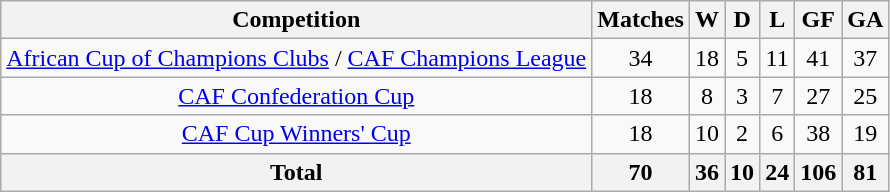<table class="wikitable sortable" style="text-align:center">
<tr>
<th>Competition</th>
<th>Matches</th>
<th>W</th>
<th>D</th>
<th>L</th>
<th>GF</th>
<th>GA</th>
</tr>
<tr>
<td><a href='#'>African Cup of Champions Clubs</a> / <a href='#'>CAF Champions League</a></td>
<td>34</td>
<td>18</td>
<td>5</td>
<td>11</td>
<td>41</td>
<td>37</td>
</tr>
<tr>
<td><a href='#'>CAF Confederation Cup</a></td>
<td>18</td>
<td>8</td>
<td>3</td>
<td>7</td>
<td>27</td>
<td>25</td>
</tr>
<tr>
<td><a href='#'>CAF Cup Winners' Cup</a></td>
<td>18</td>
<td>10</td>
<td>2</td>
<td>6</td>
<td>38</td>
<td>19</td>
</tr>
<tr>
<th><strong>Total</strong></th>
<th>70</th>
<th>36</th>
<th>10</th>
<th>24</th>
<th>106</th>
<th>81</th>
</tr>
</table>
